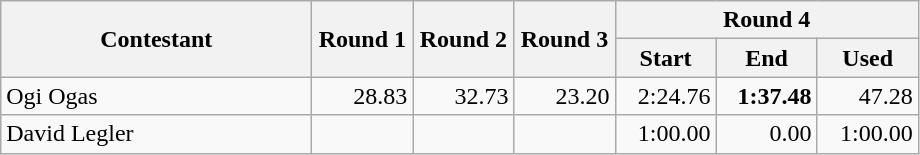<table class="wikitable">
<tr>
<th rowspan="2" width="200">Contestant</th>
<th rowspan="2" width="60">Round 1</th>
<th rowspan="2" width="60">Round 2</th>
<th rowspan="2" width="60">Round 3</th>
<th colspan="3">Round 4</th>
</tr>
<tr>
<th width="60">Start</th>
<th width="60">End</th>
<th width="60">Used</th>
</tr>
<tr>
<td> Ogi Ogas</td>
<td align = right>28.83</td>
<td align = right>32.73</td>
<td align = right>23.20</td>
<td align = right>2:24.76</td>
<td align = right><strong>1:37.48</strong></td>
<td align = right>47.28</td>
</tr>
<tr>
<td> David Legler</td>
<td align = right></td>
<td align = right></td>
<td align = right></td>
<td align = right>1:00.00</td>
<td align = right>0.00</td>
<td align = right>1:00.00</td>
</tr>
</table>
